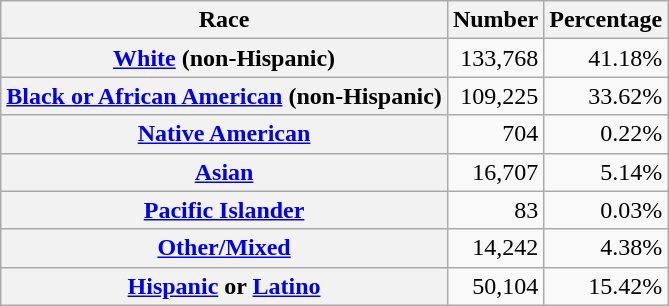<table class="wikitable" style="text-align:right">
<tr>
<th scope="col">Race</th>
<th scope="col">Number</th>
<th scope="col">Percentage</th>
</tr>
<tr>
<th scope="row"><a href='#'>White</a> (non-Hispanic)</th>
<td>133,768</td>
<td>41.18%</td>
</tr>
<tr>
<th scope="row"><a href='#'>Black or African American</a> (non-Hispanic)</th>
<td>109,225</td>
<td>33.62%</td>
</tr>
<tr>
<th scope="row"><a href='#'>Native American</a></th>
<td>704</td>
<td>0.22%</td>
</tr>
<tr>
<th scope="row"><a href='#'>Asian</a></th>
<td>16,707</td>
<td>5.14%</td>
</tr>
<tr>
<th scope="row"><a href='#'>Pacific Islander</a></th>
<td>83</td>
<td>0.03%</td>
</tr>
<tr>
<th scope="row"><a href='#'>Other/Mixed</a></th>
<td>14,242</td>
<td>4.38%</td>
</tr>
<tr>
<th scope="row"><a href='#'>Hispanic</a> or <a href='#'>Latino</a></th>
<td>50,104</td>
<td>15.42%</td>
</tr>
</table>
